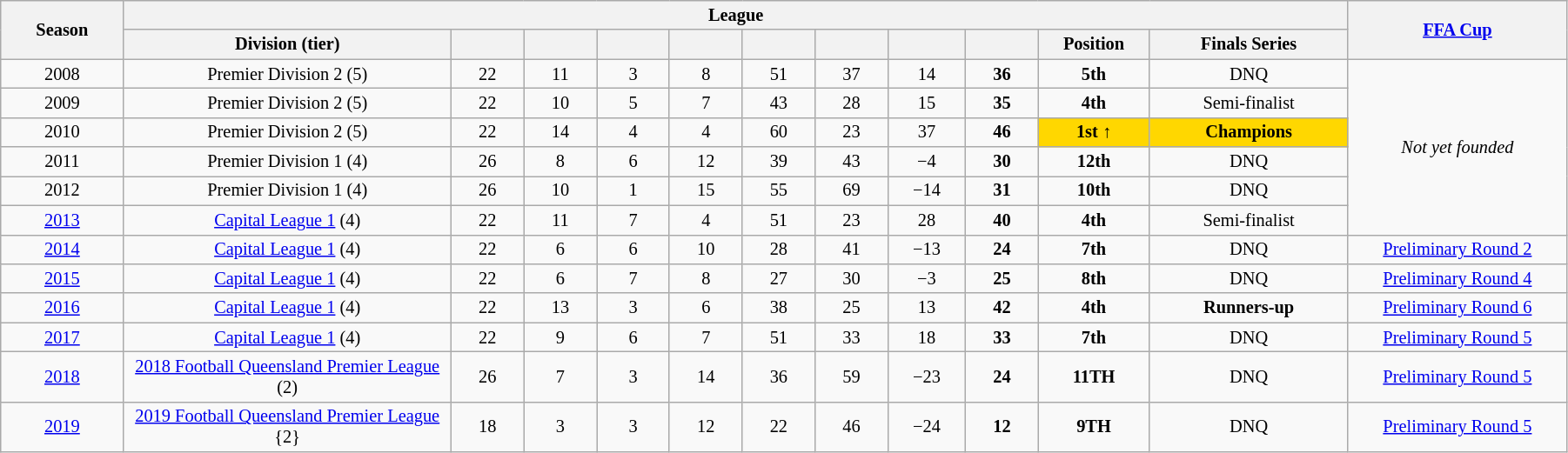<table class="wikitable" style="text-align:center; font-size:85%;width:95%; text-align:center">
<tr>
<th rowspan=2 width=3%>Season</th>
<th rowspan=1 colspan=11 width=28%>League</th>
<th rowspan=2 width=6%><a href='#'>FFA Cup</a></th>
</tr>
<tr>
<th width=9%>Division (tier)</th>
<th width=2%></th>
<th width=2%></th>
<th width=2%></th>
<th width=2%></th>
<th width=2%></th>
<th width=2%></th>
<th width=2%></th>
<th width=2%></th>
<th width=2%>Position</th>
<th width=5%>Finals Series</th>
</tr>
<tr>
<td>2008</td>
<td>Premier Division 2 (5)</td>
<td>22</td>
<td>11</td>
<td>3</td>
<td>8</td>
<td>51</td>
<td>37</td>
<td>14</td>
<td><strong>36</strong></td>
<td><strong>5th</strong></td>
<td>DNQ</td>
<td rowspan=6><em>Not yet founded</em></td>
</tr>
<tr>
<td>2009</td>
<td>Premier Division 2 (5)</td>
<td>22</td>
<td>10</td>
<td>5</td>
<td>7</td>
<td>43</td>
<td>28</td>
<td>15</td>
<td><strong>35</strong></td>
<td><strong>4th</strong></td>
<td>Semi-finalist</td>
</tr>
<tr>
<td>2010</td>
<td>Premier Division 2 (5)</td>
<td>22</td>
<td>14</td>
<td>4</td>
<td>4</td>
<td>60</td>
<td>23</td>
<td>37</td>
<td><strong>46</strong></td>
<td bgcolor=gold><strong>1st ↑</strong></td>
<td bgcolor=gold><strong>Champions</strong></td>
</tr>
<tr>
<td>2011</td>
<td>Premier Division 1 (4)</td>
<td>26</td>
<td>8</td>
<td>6</td>
<td>12</td>
<td>39</td>
<td>43</td>
<td>−4</td>
<td><strong>30</strong></td>
<td><strong>12th</strong></td>
<td>DNQ</td>
</tr>
<tr>
<td>2012</td>
<td>Premier Division 1 (4)</td>
<td>26</td>
<td>10</td>
<td>1</td>
<td>15</td>
<td>55</td>
<td>69</td>
<td>−14</td>
<td><strong>31</strong></td>
<td><strong>10th</strong></td>
<td>DNQ</td>
</tr>
<tr>
<td><a href='#'>2013</a></td>
<td><a href='#'>Capital League 1</a> (4)</td>
<td>22</td>
<td>11</td>
<td>7</td>
<td>4</td>
<td>51</td>
<td>23</td>
<td>28</td>
<td><strong>40</strong></td>
<td><strong>4th</strong></td>
<td>Semi-finalist</td>
</tr>
<tr>
<td><a href='#'>2014</a></td>
<td><a href='#'>Capital League 1</a> (4)</td>
<td>22</td>
<td>6</td>
<td>6</td>
<td>10</td>
<td>28</td>
<td>41</td>
<td>−13</td>
<td><strong>24</strong></td>
<td><strong>7th</strong></td>
<td>DNQ</td>
<td><a href='#'>Preliminary Round 2</a></td>
</tr>
<tr>
<td><a href='#'>2015</a></td>
<td><a href='#'>Capital League 1</a> (4)</td>
<td>22</td>
<td>6</td>
<td>7</td>
<td>8</td>
<td>27</td>
<td>30</td>
<td>−3</td>
<td><strong>25</strong></td>
<td><strong>8th</strong></td>
<td>DNQ</td>
<td><a href='#'>Preliminary Round 4</a></td>
</tr>
<tr>
<td><a href='#'>2016</a></td>
<td><a href='#'>Capital League 1</a> (4)</td>
<td>22</td>
<td>13</td>
<td>3</td>
<td>6</td>
<td>38</td>
<td>25</td>
<td>13</td>
<td><strong>42</strong></td>
<td><strong>4th</strong></td>
<td><strong>Runners-up</strong></td>
<td><a href='#'>Preliminary Round 6</a></td>
</tr>
<tr>
<td><a href='#'>2017</a></td>
<td><a href='#'>Capital League 1</a> (4)</td>
<td>22</td>
<td>9</td>
<td>6</td>
<td>7</td>
<td>51</td>
<td>33</td>
<td>18</td>
<td><strong>33</strong></td>
<td><strong>7th</strong></td>
<td>DNQ</td>
<td><a href='#'>Preliminary Round 5</a></td>
</tr>
<tr>
<td><a href='#'>2018</a></td>
<td><a href='#'>2018 Football Queensland Premier League</a> (2)</td>
<td>26</td>
<td>7</td>
<td>3</td>
<td>14</td>
<td>36</td>
<td>59</td>
<td>−23</td>
<td><strong>24</strong></td>
<td><strong>11TH</strong></td>
<td>DNQ</td>
<td><a href='#'>Preliminary Round 5</a></td>
</tr>
<tr>
<td><a href='#'>2019</a></td>
<td><a href='#'>2019 Football Queensland Premier League</a> {2}</td>
<td>18</td>
<td>3</td>
<td>3</td>
<td>12</td>
<td>22</td>
<td>46</td>
<td>−24</td>
<td><strong>12</strong></td>
<td><strong>9TH</strong></td>
<td>DNQ</td>
<td><a href='#'>Preliminary Round 5</a></td>
</tr>
</table>
